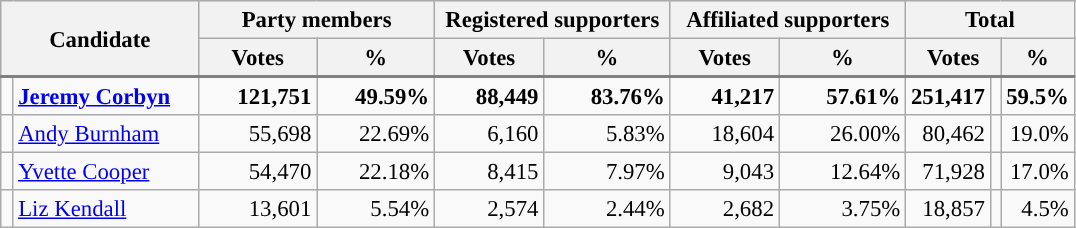<table class="wikitable" style="font-size: 95%;">
<tr style="background:#e9e9e9;">
<th colspan="2" scope="col" rowspan="2" style="width:125px;">Candidate</th>
<th scope="col" colspan="2" style="width:150px;">Party members</th>
<th scope="col" colspan="2" style="width:150px;">Registered supporters</th>
<th scope="col" colspan="2" style="width:150px;">Affiliated supporters</th>
<th scope="col" colspan="3" style="width:75px;">Total</th>
</tr>
<tr style="background:#e9e9e9; border-bottom:2px solid gray;">
<th>Votes</th>
<th>%</th>
<th>Votes</th>
<th>%</th>
<th>Votes</th>
<th>%</th>
<th scope="col" colspan="2">Votes</th>
<th>%</th>
</tr>
<tr style="text-align:right;">
<td style="background-color: "></td>
<td scope="row" style="text-align:left;"><strong><a href='#'>Jeremy Corbyn</a></strong></td>
<td><strong>121,751</strong></td>
<td><strong>49.59%</strong></td>
<td><strong>88,449</strong></td>
<td><strong>83.76%</strong></td>
<td><strong>41,217</strong></td>
<td><strong>57.61%</strong></td>
<td><strong>251,417</strong></td>
<td align=center></td>
<td><strong>59.5%</strong></td>
</tr>
<tr style="text-align:right;">
<td style="background-color: "></td>
<td scope="row" style="text-align:left;"><a href='#'>Andy Burnham</a></td>
<td>55,698</td>
<td>22.69%</td>
<td>6,160</td>
<td>5.83%</td>
<td>18,604</td>
<td>26.00%</td>
<td>80,462</td>
<td align=center></td>
<td>19.0%</td>
</tr>
<tr style="text-align:right;">
<td style="background-color: "></td>
<td scope="row" style="text-align:left;"><a href='#'>Yvette Cooper</a></td>
<td>54,470</td>
<td>22.18%</td>
<td>8,415</td>
<td>7.97%</td>
<td>9,043</td>
<td>12.64%</td>
<td>71,928</td>
<td align=center></td>
<td>17.0%</td>
</tr>
<tr style="text-align:right;">
<td style="background-color: "></td>
<td scope="row" style="text-align:left;"><a href='#'>Liz Kendall</a></td>
<td>13,601</td>
<td>5.54%</td>
<td>2,574</td>
<td>2.44%</td>
<td>2,682</td>
<td>3.75%</td>
<td>18,857</td>
<td align=center></td>
<td>4.5%</td>
</tr>
</table>
